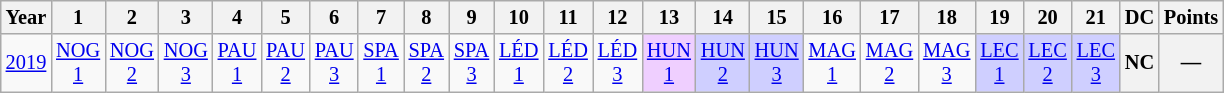<table class="wikitable" style="text-align:center; font-size:85%">
<tr>
<th>Year</th>
<th>1</th>
<th>2</th>
<th>3</th>
<th>4</th>
<th>5</th>
<th>6</th>
<th>7</th>
<th>8</th>
<th>9</th>
<th>10</th>
<th>11</th>
<th>12</th>
<th>13</th>
<th>14</th>
<th>15</th>
<th>16</th>
<th>17</th>
<th>18</th>
<th>19</th>
<th>20</th>
<th>21</th>
<th>DC</th>
<th>Points</th>
</tr>
<tr>
<td><a href='#'>2019</a></td>
<td><a href='#'>NOG<br>1</a></td>
<td><a href='#'>NOG<br>2</a></td>
<td><a href='#'>NOG<br>3</a></td>
<td><a href='#'>PAU<br>1</a></td>
<td><a href='#'>PAU<br>2</a></td>
<td><a href='#'>PAU<br>3</a></td>
<td><a href='#'>SPA<br>1</a></td>
<td><a href='#'>SPA<br>2</a></td>
<td><a href='#'>SPA<br>3</a></td>
<td><a href='#'>LÉD<br>1</a></td>
<td><a href='#'>LÉD<br>2</a></td>
<td><a href='#'>LÉD<br>3</a></td>
<td style="background:#efcfff"><a href='#'>HUN<br>1</a><br></td>
<td style="background:#cfcfff"><a href='#'>HUN<br>2</a><br></td>
<td style="background:#cfcfff"><a href='#'>HUN<br>3</a><br></td>
<td><a href='#'>MAG<br>1</a></td>
<td><a href='#'>MAG<br>2</a></td>
<td><a href='#'>MAG<br>3</a></td>
<td style="background:#cfcfff"><a href='#'>LEC<br>1</a><br></td>
<td style="background:#cfcfff"><a href='#'>LEC<br>2</a><br></td>
<td style="background:#cfcfff"><a href='#'>LEC<br>3</a><br></td>
<th>NC</th>
<th>—</th>
</tr>
</table>
